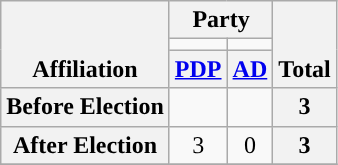<table class=wikitable style="text-align:center">
<tr style="vertical-align:bottom;">
<th rowspan=3>Affiliation</th>
<th colspan=2>Party</th>
<th rowspan=3>Total</th>
</tr>
<tr>
<td style="background-color:"></td>
<td style="background-color:"></td>
</tr>
<tr>
<th><a href='#'>PDP</a></th>
<th><a href='#'>AD</a></th>
</tr>
<tr>
<th>Before Election</th>
<td></td>
<td></td>
<th>3</th>
</tr>
<tr>
<th>After Election</th>
<td>3</td>
<td>0</td>
<th>3</th>
</tr>
<tr>
</tr>
</table>
